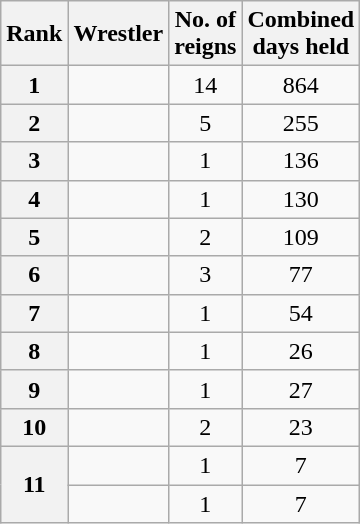<table class="wikitable sortable" style="text-align: center">
<tr>
<th>Rank</th>
<th>Wrestler</th>
<th>No. of<br>reigns</th>
<th data-sort-type="number">Combined<br>days held</th>
</tr>
<tr>
<th>1</th>
<td></td>
<td>14</td>
<td>864</td>
</tr>
<tr>
<th>2</th>
<td></td>
<td>5</td>
<td>255</td>
</tr>
<tr>
<th>3</th>
<td></td>
<td>1</td>
<td>136</td>
</tr>
<tr>
<th>4</th>
<td></td>
<td>1</td>
<td>130</td>
</tr>
<tr>
<th>5</th>
<td></td>
<td>2</td>
<td>109</td>
</tr>
<tr>
<th>6</th>
<td></td>
<td>3</td>
<td>77</td>
</tr>
<tr>
<th>7</th>
<td></td>
<td>1</td>
<td>54</td>
</tr>
<tr>
<th>8</th>
<td></td>
<td>1</td>
<td>26</td>
</tr>
<tr>
<th>9</th>
<td></td>
<td>1</td>
<td>27</td>
</tr>
<tr>
<th>10</th>
<td></td>
<td>2</td>
<td>23</td>
</tr>
<tr>
<th rowspan=2>11</th>
<td></td>
<td>1</td>
<td>7</td>
</tr>
<tr>
<td></td>
<td>1</td>
<td>7</td>
</tr>
</table>
